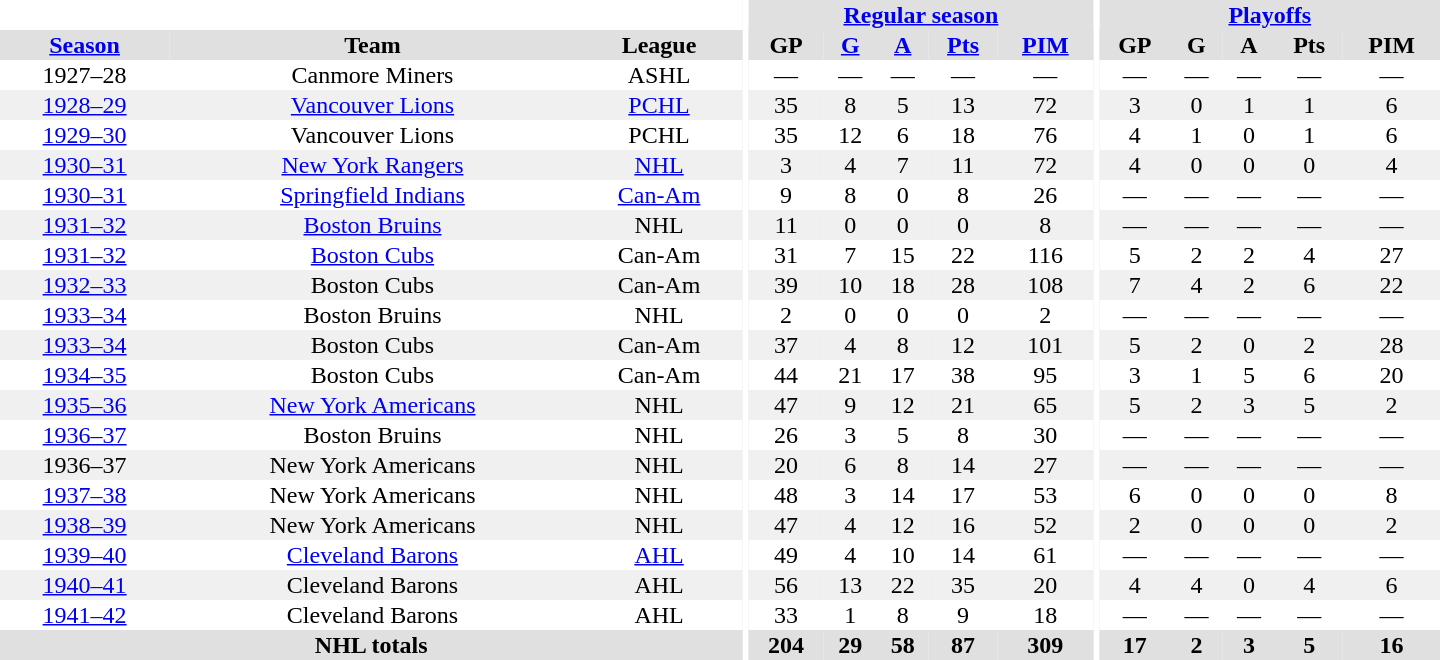<table border="0" cellpadding="1" cellspacing="0" style="text-align:center; width:60em;">
<tr bgcolor="#e0e0e0">
<th colspan="3" bgcolor="#ffffff"></th>
<th rowspan="100" bgcolor="#ffffff"></th>
<th colspan="5"><a href='#'>Regular season</a></th>
<th rowspan="100" bgcolor="#ffffff"></th>
<th colspan="5"><a href='#'>Playoffs</a></th>
</tr>
<tr bgcolor="#e0e0e0">
<th><a href='#'>Season</a></th>
<th>Team</th>
<th>League</th>
<th>GP</th>
<th><a href='#'>G</a></th>
<th><a href='#'>A</a></th>
<th><a href='#'>Pts</a></th>
<th><a href='#'>PIM</a></th>
<th>GP</th>
<th>G</th>
<th>A</th>
<th>Pts</th>
<th>PIM</th>
</tr>
<tr>
<td>1927–28</td>
<td>Canmore Miners</td>
<td>ASHL</td>
<td>—</td>
<td>—</td>
<td>—</td>
<td>—</td>
<td>—</td>
<td>—</td>
<td>—</td>
<td>—</td>
<td>—</td>
<td>—</td>
</tr>
<tr bgcolor="#f0f0f0">
<td><a href='#'>1928–29</a></td>
<td><a href='#'>Vancouver Lions</a></td>
<td><a href='#'>PCHL</a></td>
<td>35</td>
<td>8</td>
<td>5</td>
<td>13</td>
<td>72</td>
<td>3</td>
<td>0</td>
<td>1</td>
<td>1</td>
<td>6</td>
</tr>
<tr>
<td><a href='#'>1929–30</a></td>
<td>Vancouver Lions</td>
<td>PCHL</td>
<td>35</td>
<td>12</td>
<td>6</td>
<td>18</td>
<td>76</td>
<td>4</td>
<td>1</td>
<td>0</td>
<td>1</td>
<td>6</td>
</tr>
<tr bgcolor="#f0f0f0">
<td><a href='#'>1930–31</a></td>
<td><a href='#'>New York Rangers</a></td>
<td><a href='#'>NHL</a></td>
<td>3</td>
<td>4</td>
<td>7</td>
<td>11</td>
<td>72</td>
<td>4</td>
<td>0</td>
<td>0</td>
<td>0</td>
<td>4</td>
</tr>
<tr>
<td><a href='#'>1930–31</a></td>
<td><a href='#'>Springfield Indians</a></td>
<td><a href='#'>Can-Am</a></td>
<td>9</td>
<td>8</td>
<td>0</td>
<td>8</td>
<td>26</td>
<td>—</td>
<td>—</td>
<td>—</td>
<td>—</td>
<td>—</td>
</tr>
<tr bgcolor="#f0f0f0">
<td><a href='#'>1931–32</a></td>
<td><a href='#'>Boston Bruins</a></td>
<td>NHL</td>
<td>11</td>
<td>0</td>
<td>0</td>
<td>0</td>
<td>8</td>
<td>—</td>
<td>—</td>
<td>—</td>
<td>—</td>
<td>—</td>
</tr>
<tr>
<td><a href='#'>1931–32</a></td>
<td><a href='#'>Boston Cubs</a></td>
<td>Can-Am</td>
<td>31</td>
<td>7</td>
<td>15</td>
<td>22</td>
<td>116</td>
<td>5</td>
<td>2</td>
<td>2</td>
<td>4</td>
<td>27</td>
</tr>
<tr bgcolor="#f0f0f0">
<td><a href='#'>1932–33</a></td>
<td>Boston Cubs</td>
<td>Can-Am</td>
<td>39</td>
<td>10</td>
<td>18</td>
<td>28</td>
<td>108</td>
<td>7</td>
<td>4</td>
<td>2</td>
<td>6</td>
<td>22</td>
</tr>
<tr>
<td><a href='#'>1933–34</a></td>
<td>Boston Bruins</td>
<td>NHL</td>
<td>2</td>
<td>0</td>
<td>0</td>
<td>0</td>
<td>2</td>
<td>—</td>
<td>—</td>
<td>—</td>
<td>—</td>
<td>—</td>
</tr>
<tr bgcolor="#f0f0f0">
<td><a href='#'>1933–34</a></td>
<td>Boston Cubs</td>
<td>Can-Am</td>
<td>37</td>
<td>4</td>
<td>8</td>
<td>12</td>
<td>101</td>
<td>5</td>
<td>2</td>
<td>0</td>
<td>2</td>
<td>28</td>
</tr>
<tr>
<td><a href='#'>1934–35</a></td>
<td>Boston Cubs</td>
<td>Can-Am</td>
<td>44</td>
<td>21</td>
<td>17</td>
<td>38</td>
<td>95</td>
<td>3</td>
<td>1</td>
<td>5</td>
<td>6</td>
<td>20</td>
</tr>
<tr bgcolor="#f0f0f0">
<td><a href='#'>1935–36</a></td>
<td><a href='#'>New York Americans</a></td>
<td>NHL</td>
<td>47</td>
<td>9</td>
<td>12</td>
<td>21</td>
<td>65</td>
<td>5</td>
<td>2</td>
<td>3</td>
<td>5</td>
<td>2</td>
</tr>
<tr>
<td><a href='#'>1936–37</a></td>
<td>Boston Bruins</td>
<td>NHL</td>
<td>26</td>
<td>3</td>
<td>5</td>
<td>8</td>
<td>30</td>
<td>—</td>
<td>—</td>
<td>—</td>
<td>—</td>
<td>—</td>
</tr>
<tr bgcolor="#f0f0f0">
<td>1936–37</td>
<td>New York Americans</td>
<td>NHL</td>
<td>20</td>
<td>6</td>
<td>8</td>
<td>14</td>
<td>27</td>
<td>—</td>
<td>—</td>
<td>—</td>
<td>—</td>
<td>—</td>
</tr>
<tr>
<td><a href='#'>1937–38</a></td>
<td>New York Americans</td>
<td>NHL</td>
<td>48</td>
<td>3</td>
<td>14</td>
<td>17</td>
<td>53</td>
<td>6</td>
<td>0</td>
<td>0</td>
<td>0</td>
<td>8</td>
</tr>
<tr bgcolor="#f0f0f0">
<td><a href='#'>1938–39</a></td>
<td>New York Americans</td>
<td>NHL</td>
<td>47</td>
<td>4</td>
<td>12</td>
<td>16</td>
<td>52</td>
<td>2</td>
<td>0</td>
<td>0</td>
<td>0</td>
<td>2</td>
</tr>
<tr>
<td><a href='#'>1939–40</a></td>
<td><a href='#'>Cleveland Barons</a></td>
<td><a href='#'>AHL</a></td>
<td>49</td>
<td>4</td>
<td>10</td>
<td>14</td>
<td>61</td>
<td>—</td>
<td>—</td>
<td>—</td>
<td>—</td>
<td>—</td>
</tr>
<tr bgcolor="#f0f0f0">
<td><a href='#'>1940–41</a></td>
<td>Cleveland Barons</td>
<td>AHL</td>
<td>56</td>
<td>13</td>
<td>22</td>
<td>35</td>
<td>20</td>
<td>4</td>
<td>4</td>
<td>0</td>
<td>4</td>
<td>6</td>
</tr>
<tr>
<td><a href='#'>1941–42</a></td>
<td>Cleveland Barons</td>
<td>AHL</td>
<td>33</td>
<td>1</td>
<td>8</td>
<td>9</td>
<td>18</td>
<td>—</td>
<td>—</td>
<td>—</td>
<td>—</td>
<td>—</td>
</tr>
<tr bgcolor="#e0e0e0">
<th colspan="3">NHL totals</th>
<th>204</th>
<th>29</th>
<th>58</th>
<th>87</th>
<th>309</th>
<th>17</th>
<th>2</th>
<th>3</th>
<th>5</th>
<th>16</th>
</tr>
</table>
